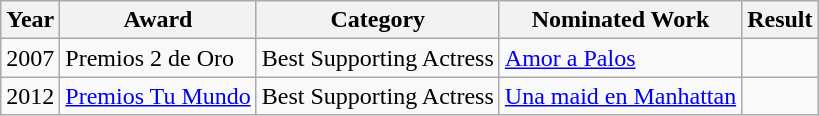<table class="wikitable">
<tr>
<th>Year</th>
<th>Award</th>
<th>Category</th>
<th>Nominated Work</th>
<th>Result</th>
</tr>
<tr>
<td>2007</td>
<td>Premios 2 de Oro</td>
<td>Best Supporting Actress</td>
<td><a href='#'>Amor a Palos</a></td>
<td></td>
</tr>
<tr>
<td>2012</td>
<td><a href='#'>Premios Tu Mundo</a></td>
<td>Best Supporting Actress </td>
<td><a href='#'>Una maid en Manhattan</a></td>
<td></td>
</tr>
</table>
